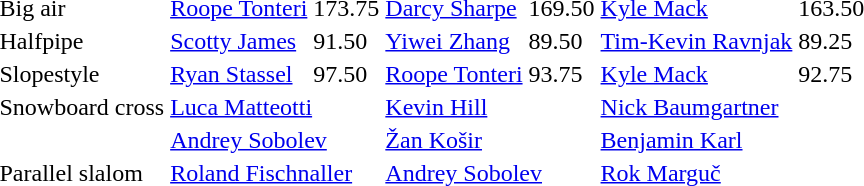<table>
<tr>
<td>Big air <br></td>
<td><a href='#'>Roope Tonteri</a><br></td>
<td>173.75</td>
<td><a href='#'>Darcy Sharpe</a><br></td>
<td>169.50</td>
<td><a href='#'>Kyle Mack</a><br></td>
<td>163.50</td>
</tr>
<tr>
<td>Halfpipe <br></td>
<td><a href='#'>Scotty James</a><br></td>
<td>91.50</td>
<td><a href='#'>Yiwei Zhang</a><br></td>
<td>89.50</td>
<td><a href='#'>Tim-Kevin Ravnjak</a><br></td>
<td>89.25</td>
</tr>
<tr>
<td>Slopestyle <br></td>
<td><a href='#'>Ryan Stassel</a><br></td>
<td>97.50</td>
<td><a href='#'>Roope Tonteri</a><br></td>
<td>93.75</td>
<td><a href='#'>Kyle Mack</a><br></td>
<td>92.75</td>
</tr>
<tr>
<td>Snowboard cross <br></td>
<td colspan="2"><a href='#'>Luca Matteotti</a><br></td>
<td colspan="2"><a href='#'>Kevin Hill</a><br></td>
<td colspan="2"><a href='#'>Nick Baumgartner</a><br></td>
</tr>
<tr>
<td> <br></td>
<td colspan="2"><a href='#'>Andrey Sobolev</a><br></td>
<td colspan="2"><a href='#'>Žan Košir</a><br></td>
<td colspan="2"><a href='#'>Benjamin Karl</a><br></td>
</tr>
<tr>
<td>Parallel slalom <br></td>
<td colspan="2"><a href='#'>Roland Fischnaller</a><br></td>
<td colspan="2"><a href='#'>Andrey Sobolev</a><br></td>
<td colspan="2"><a href='#'>Rok Marguč</a><br></td>
</tr>
</table>
